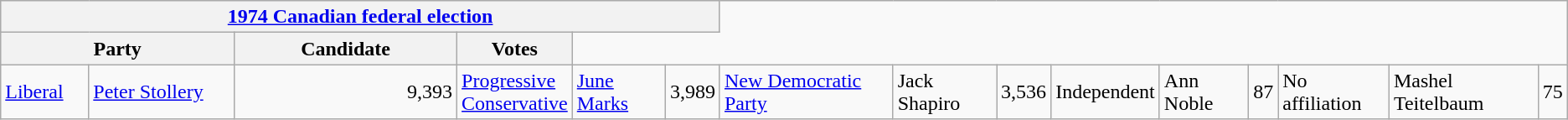<table class="wikitable">
<tr style="background:#e9e9e9;">
<th colspan="6"><a href='#'>1974 Canadian federal election</a></th>
</tr>
<tr style="background:#e9e9e9;">
<th colspan="2" style="width: 200px">Party</th>
<th style="width: 170px">Candidate</th>
<th style="width: 40px">Votes</th>
</tr>
<tr>
<td><a href='#'>Liberal</a></td>
<td><a href='#'>Peter Stollery</a></td>
<td align="right">9,393<br></td>
<td><a href='#'>Progressive Conservative</a></td>
<td><a href='#'>June Marks</a></td>
<td align="right">3,989<br></td>
<td><a href='#'>New Democratic Party</a></td>
<td>Jack Shapiro</td>
<td align="right">3,536<br>

</td>
<td>Independent</td>
<td>Ann Noble</td>
<td align="right">87<br></td>
<td>No affiliation</td>
<td>Mashel Teitelbaum</td>
<td align="right">75</td>
</tr>
</table>
